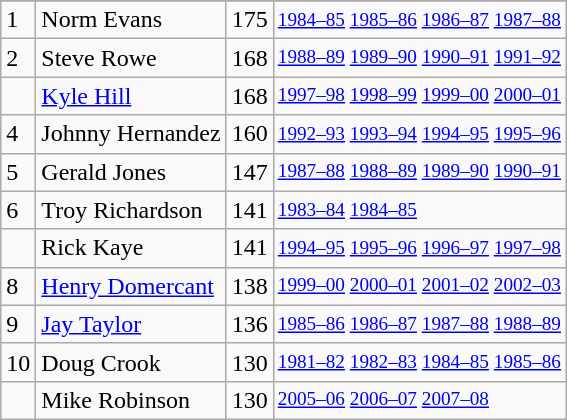<table class="wikitable">
<tr>
</tr>
<tr>
<td>1</td>
<td>Norm Evans</td>
<td>175</td>
<td style="font-size:80%;"><a href='#'>1984–85</a> <a href='#'>1985–86</a> <a href='#'>1986–87</a> <a href='#'>1987–88</a></td>
</tr>
<tr>
<td>2</td>
<td>Steve Rowe</td>
<td>168</td>
<td style="font-size:80%;"><a href='#'>1988–89</a> <a href='#'>1989–90</a> <a href='#'>1990–91</a> <a href='#'>1991–92</a></td>
</tr>
<tr>
<td></td>
<td><a href='#'>Kyle Hill</a></td>
<td>168</td>
<td style="font-size:80%;"><a href='#'>1997–98</a> <a href='#'>1998–99</a> <a href='#'>1999–00</a> <a href='#'>2000–01</a></td>
</tr>
<tr>
<td>4</td>
<td>Johnny Hernandez</td>
<td>160</td>
<td style="font-size:80%;"><a href='#'>1992–93</a> <a href='#'>1993–94</a> <a href='#'>1994–95</a> <a href='#'>1995–96</a></td>
</tr>
<tr>
<td>5</td>
<td>Gerald Jones</td>
<td>147</td>
<td style="font-size:80%;"><a href='#'>1987–88</a> <a href='#'>1988–89</a> <a href='#'>1989–90</a> <a href='#'>1990–91</a></td>
</tr>
<tr>
<td>6</td>
<td>Troy Richardson</td>
<td>141</td>
<td style="font-size:80%;"><a href='#'>1983–84</a> <a href='#'>1984–85</a></td>
</tr>
<tr>
<td></td>
<td>Rick Kaye</td>
<td>141</td>
<td style="font-size:80%;"><a href='#'>1994–95</a> <a href='#'>1995–96</a> <a href='#'>1996–97</a> <a href='#'>1997–98</a></td>
</tr>
<tr>
<td>8</td>
<td><a href='#'>Henry Domercant</a></td>
<td>138</td>
<td style="font-size:80%;"><a href='#'>1999–00</a> <a href='#'>2000–01</a> <a href='#'>2001–02</a> <a href='#'>2002–03</a></td>
</tr>
<tr>
<td>9</td>
<td><a href='#'>Jay Taylor</a></td>
<td>136</td>
<td style="font-size:80%;"><a href='#'>1985–86</a> <a href='#'>1986–87</a> <a href='#'>1987–88</a> <a href='#'>1988–89</a></td>
</tr>
<tr>
<td>10</td>
<td>Doug Crook</td>
<td>130</td>
<td style="font-size:80%;"><a href='#'>1981–82</a> <a href='#'>1982–83</a> <a href='#'>1984–85</a> <a href='#'>1985–86</a></td>
</tr>
<tr>
<td></td>
<td>Mike Robinson</td>
<td>130</td>
<td style="font-size:80%;"><a href='#'>2005–06</a> <a href='#'>2006–07</a> <a href='#'>2007–08</a></td>
</tr>
</table>
